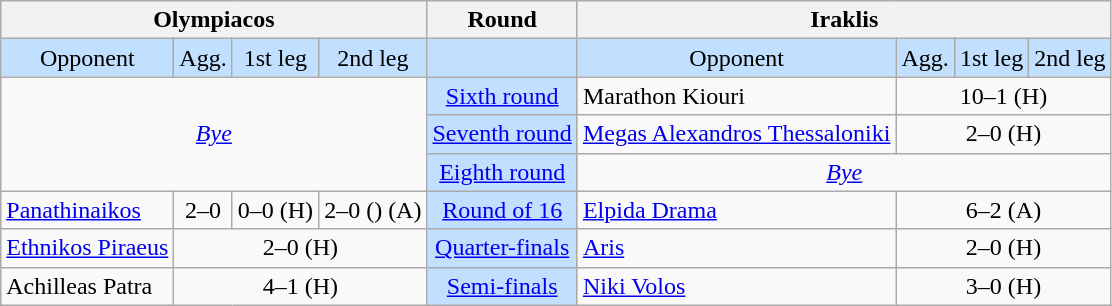<table class="wikitable" style="text-align:center">
<tr>
<th colspan="4">Olympiacos</th>
<th>Round</th>
<th colspan="4">Iraklis</th>
</tr>
<tr style="background:#C1E0FF">
<td>Opponent</td>
<td>Agg.</td>
<td>1st leg</td>
<td>2nd leg</td>
<td></td>
<td>Opponent</td>
<td>Agg.</td>
<td>1st leg</td>
<td>2nd leg</td>
</tr>
<tr>
<td colspan=4 rowspan=3><em><a href='#'>Bye</a></em></td>
<td style="background:#C1E0FF"><a href='#'>Sixth round</a></td>
<td style="text-align:left">Marathon Kiouri</td>
<td colspan=3>10–1 (H)</td>
</tr>
<tr>
<td style="background:#C1E0FF"><a href='#'>Seventh round</a></td>
<td style="text-align:left"><a href='#'>Megas Alexandros Thessaloniki</a></td>
<td colspan=3>2–0 (H)</td>
</tr>
<tr>
<td style="background:#C1E0FF"><a href='#'>Eighth round</a></td>
<td colspan=4><em><a href='#'>Bye</a></em></td>
</tr>
<tr>
<td style="text-align:left"><a href='#'>Panathinaikos</a></td>
<td>2–0</td>
<td>0–0 (H)</td>
<td>2–0 () (A)</td>
<td style="background:#C1E0FF"><a href='#'>Round of 16</a></td>
<td style="text-align:left"><a href='#'>Elpida Drama</a></td>
<td colspan=3>6–2 (A)</td>
</tr>
<tr>
<td style="text-align:left"><a href='#'>Ethnikos Piraeus</a></td>
<td colspan=3>2–0 (H)</td>
<td style="background:#C1E0FF"><a href='#'>Quarter-finals</a></td>
<td style="text-align:left"><a href='#'>Aris</a></td>
<td colspan=3>2–0 (H)</td>
</tr>
<tr>
<td style="text-align:left">Achilleas Patra</td>
<td colspan=3>4–1 (H)</td>
<td style="background:#C1E0FF"><a href='#'>Semi-finals</a></td>
<td style="text-align:left"><a href='#'>Niki Volos</a></td>
<td colspan=3>3–0 (H)</td>
</tr>
</table>
